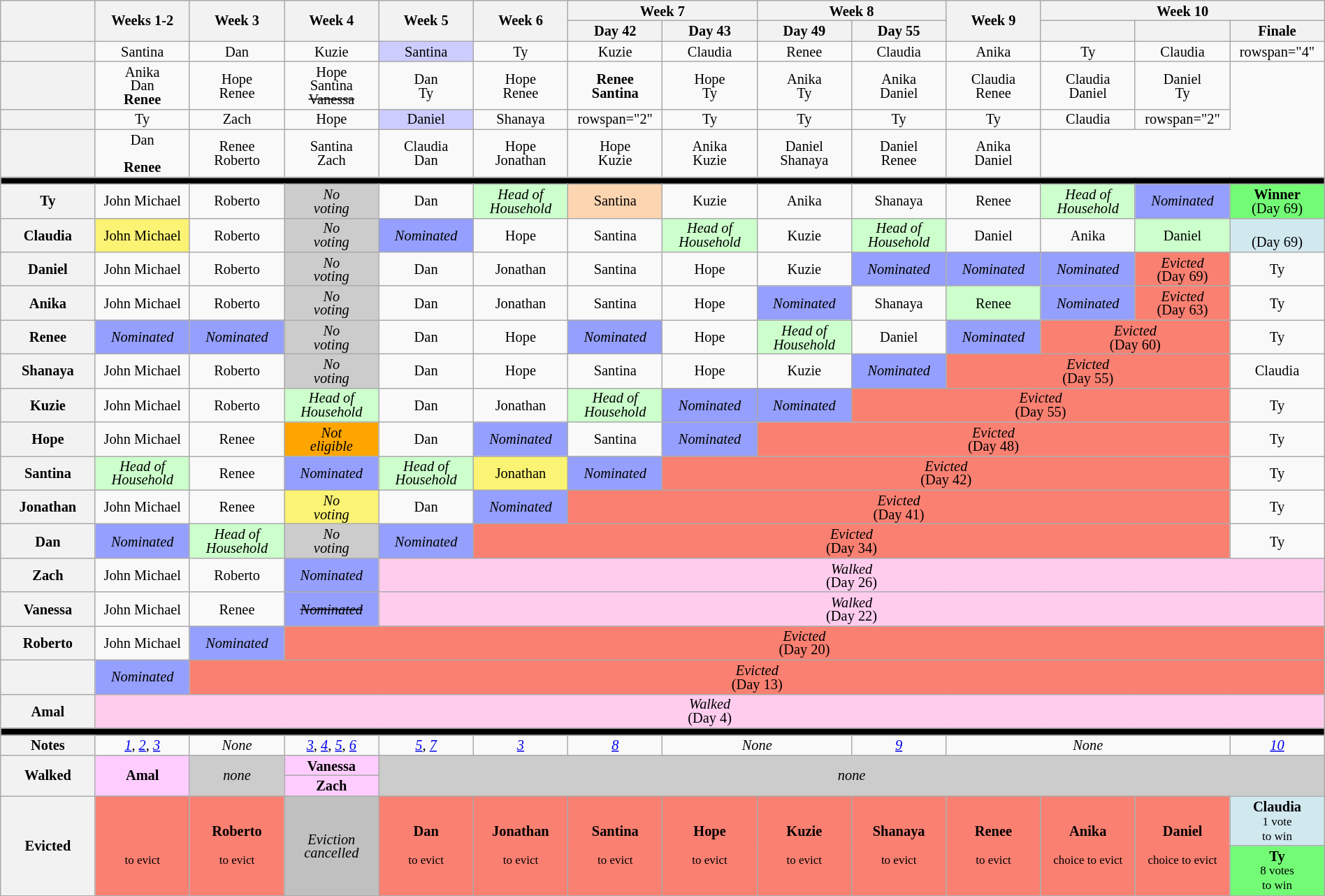<table class="wikitable" style="width:100%; text-align:center; font-size:85%; line-height:13px;">
<tr>
<th rowspan="2" style="width:7%"></th>
<th rowspan="2" style="width:7%">Weeks 1-2</th>
<th rowspan="2" style="width:7%">Week 3</th>
<th rowspan="2" style="width:7%">Week 4</th>
<th rowspan="2" style="width:7%">Week 5</th>
<th rowspan="2" style="width:7%">Week 6</th>
<th colspan="2" style="width:7%">Week 7</th>
<th colspan="2" style="width:7%">Week 8</th>
<th rowspan="2" style="width:7%">Week 9</th>
<th colspan="3" style="width:21%">Week 10</th>
</tr>
<tr>
<th style="width:7%">Day 42</th>
<th style="width:7%">Day 43</th>
<th style="width:7%">Day 49</th>
<th style="width:7%">Day 55</th>
<th style="width:7%"></th>
<th style="width:7%"></th>
<th style="width:7%">Finale</th>
</tr>
<tr>
<th></th>
<td>Santina</td>
<td>Dan</td>
<td>Kuzie</td>
<td style="background:#ccf">Santina</td>
<td>Ty</td>
<td>Kuzie</td>
<td>Claudia</td>
<td>Renee</td>
<td>Claudia</td>
<td>Anika</td>
<td>Ty</td>
<td>Claudia</td>
<td>rowspan="4" </td>
</tr>
<tr>
<th></th>
<td>Anika<br>Dan<br><strong>Renee</strong></td>
<td>Hope<br>Renee</td>
<td>Hope<br>Santina<br><s>Vanessa</s></td>
<td>Dan<br>Ty</td>
<td>Hope<br>Renee</td>
<td><strong>Renee<br>Santina</strong></td>
<td>Hope<br>Ty</td>
<td>Anika<br>Ty</td>
<td>Anika<br>Daniel</td>
<td>Claudia<br>Renee</td>
<td>Claudia<br>Daniel</td>
<td>Daniel<br>Ty</td>
</tr>
<tr>
<th></th>
<td>Ty</td>
<td>Zach</td>
<td>Hope</td>
<td style="background:#ccf">Daniel</td>
<td>Shanaya</td>
<td>rowspan="2" </td>
<td>Ty</td>
<td>Ty</td>
<td>Ty</td>
<td>Ty</td>
<td>Claudia</td>
<td>rowspan="2" </td>
</tr>
<tr>
<th></th>
<td>Dan<br><br><strong>Renee</strong></td>
<td>Renee<br>Roberto</td>
<td>Santina<br>Zach</td>
<td>Claudia<br>Dan</td>
<td>Hope<br>Jonathan</td>
<td>Hope<br>Kuzie</td>
<td>Anika<br>Kuzie</td>
<td>Daniel<br>Shanaya</td>
<td>Daniel<br>Renee</td>
<td>Anika<br>Daniel</td>
</tr>
<tr>
<th colspan="14" style="background:#000"></th>
</tr>
<tr>
<th>Ty</th>
<td>John Michael</td>
<td>Roberto</td>
<td style="background:#ccc"><em>No<br>voting</em></td>
<td>Dan</td>
<td style="background:#cfc"><em>Head of<br>Household</em></td>
<td style="background:#FDD5B1;">Santina</td>
<td>Kuzie</td>
<td>Anika</td>
<td>Shanaya</td>
<td>Renee</td>
<td style="background:#cfc"><em>Head of<br>Household</em></td>
<td style="background:#959ffd"><em>Nominated</em></td>
<td style="background:#73fb76;"><strong>Winner</strong><br>(Day 69)</td>
</tr>
<tr>
<th>Claudia</th>
<td style="background:#FBF373;">John Michael</td>
<td>Roberto</td>
<td style="background:#ccc"><em>No<br>voting</em></td>
<td style="background:#959ffd"><em>Nominated</em></td>
<td>Hope</td>
<td>Santina</td>
<td style="background:#cfc"><em>Head of<br>Household</em></td>
<td>Kuzie</td>
<td style="background:#cfc"><em>Head of<br>Household</em></td>
<td>Daniel</td>
<td>Anika</td>
<td style="background:#cfc">Daniel</td>
<td style="background:#d1e8ef;"><br>(Day 69)</td>
</tr>
<tr>
<th>Daniel</th>
<td>John Michael</td>
<td>Roberto</td>
<td style="background:#ccc"><em>No<br>voting</em></td>
<td>Dan</td>
<td>Jonathan</td>
<td>Santina</td>
<td>Hope</td>
<td>Kuzie</td>
<td style="background:#959ffd"><em>Nominated</em></td>
<td style="background:#959ffd"><em>Nominated</em></td>
<td style="background:#959ffd"><em>Nominated</em></td>
<td style="background:salmon;"><em>Evicted</em><br>(Day 69)</td>
<td>Ty</td>
</tr>
<tr>
<th>Anika</th>
<td>John Michael</td>
<td>Roberto</td>
<td style="background:#ccc"><em>No<br>voting</em></td>
<td>Dan</td>
<td>Jonathan</td>
<td>Santina</td>
<td>Hope</td>
<td style="background:#959ffd"><em>Nominated</em></td>
<td>Shanaya</td>
<td style="background:#cfc">Renee</td>
<td style="background:#959ffd"><em>Nominated</em></td>
<td style="background:salmon;"><em>Evicted</em><br>(Day 63)</td>
<td>Ty</td>
</tr>
<tr>
<th>Renee</th>
<td style="background:#959ffd"><em>Nominated</em></td>
<td style="background:#959ffd"><em>Nominated</em></td>
<td style="background:#ccc"><em>No<br>voting</em></td>
<td>Dan</td>
<td>Hope</td>
<td style="background:#959ffd"><em>Nominated</em></td>
<td>Hope</td>
<td style="background:#cfc"><em>Head of<br>Household</em></td>
<td>Daniel</td>
<td style="background:#959ffd"><em>Nominated</em></td>
<td colspan="2" style="background:salmon;"><em>Evicted</em><br>(Day 60)</td>
<td>Ty</td>
</tr>
<tr>
<th>Shanaya</th>
<td>John Michael</td>
<td>Roberto</td>
<td style="background:#ccc"><em>No<br>voting</em></td>
<td>Dan</td>
<td>Hope</td>
<td>Santina</td>
<td>Hope</td>
<td>Kuzie</td>
<td style="background:#959ffd"><em>Nominated</em></td>
<td colspan="3" style="background:salmon;"><em>Evicted</em><br>(Day 55)</td>
<td>Claudia</td>
</tr>
<tr>
<th>Kuzie</th>
<td>John Michael</td>
<td>Roberto</td>
<td style="background:#cfc"><em>Head of<br>Household</em></td>
<td>Dan</td>
<td>Jonathan</td>
<td style="background:#cfc"><em>Head of<br>Household</em></td>
<td style="background:#959ffd"><em>Nominated</em></td>
<td style="background:#959ffd"><em>Nominated</em></td>
<td colspan="4" style="background:salmon;"><em>Evicted</em><br>(Day 55)</td>
<td>Ty</td>
</tr>
<tr>
<th>Hope</th>
<td>John Michael</td>
<td>Renee</td>
<td style="background:orange"><em>Not<br>eligible</em></td>
<td>Dan</td>
<td style="background:#959ffd"><em>Nominated</em></td>
<td>Santina</td>
<td style="background:#959ffd"><em>Nominated</em></td>
<td colspan="5" style="background:salmon;"><em>Evicted</em><br>(Day 48)</td>
<td>Ty</td>
</tr>
<tr>
<th>Santina</th>
<td style="background:#cfc"><em>Head of<br>Household</em></td>
<td>Renee</td>
<td style="background:#959ffd"><em>Nominated</em></td>
<td style="background:#cfc"><em>Head of<br>Household</em></td>
<td style="background:#FBF373;">Jonathan</td>
<td style="background:#959ffd"><em>Nominated</em></td>
<td colspan="6" style="background:salmon;"><em>Evicted</em><br>(Day 42)</td>
<td>Ty</td>
</tr>
<tr>
<th>Jonathan</th>
<td>John Michael</td>
<td>Renee</td>
<td style="background:#FBF373;"><em>No<br>voting</em></td>
<td>Dan</td>
<td style="background:#959ffd"><em>Nominated</em></td>
<td colspan="7" style="background:salmon;"><em>Evicted</em><br>(Day 41)</td>
<td>Ty</td>
</tr>
<tr>
<th>Dan</th>
<td style="background:#959ffd"><em>Nominated</em></td>
<td style="background:#cfc"><em>Head of<br>Household</em></td>
<td style="background:#ccc"><em>No<br>voting</em></td>
<td style="background:#959ffd"><em>Nominated</em></td>
<td colspan="8" style="background:salmon;"><em>Evicted</em><br>(Day 34)</td>
<td>Ty</td>
</tr>
<tr>
<th>Zach</th>
<td>John Michael</td>
<td>Roberto</td>
<td style="background:#959ffd"><em>Nominated</em></td>
<td colspan="10" style="background:#fce"><em>Walked</em><br>(Day 26)</td>
</tr>
<tr>
<th>Vanessa</th>
<td>John Michael</td>
<td>Renee</td>
<td style="background:#959ffd"><s><em>Nominated</em></s></td>
<td colspan="10" style="background:#fce"><em>Walked</em><br>(Day 22)</td>
</tr>
<tr>
<th>Roberto</th>
<td>John Michael</td>
<td style="background:#959ffd"><em>Nominated</em></td>
<td colspan="11" style="background:salmon;"><em>Evicted</em><br>(Day 20)</td>
</tr>
<tr>
<th></th>
<td style="background:#959ffd"><em>Nominated</em></td>
<td colspan="12" style="background:salmon;"><em>Evicted</em><br>(Day 13)</td>
</tr>
<tr>
<th>Amal</th>
<td colspan="13" style="background:#fce"><em>Walked</em><br>(Day 4)</td>
</tr>
<tr>
<th colspan="14" style="background:#000"></th>
</tr>
<tr>
<th>Notes</th>
<td><em><a href='#'>1</a></em>, <em><a href='#'>2</a></em>, <em><a href='#'>3</a></em></td>
<td><em>None</em></td>
<td><em><a href='#'>3</a></em>, <em><a href='#'>4</a></em>, <em><a href='#'>5</a></em>, <em><a href='#'>6</a></em></td>
<td><em><a href='#'>5</a></em>, <em><a href='#'>7</a></em></td>
<td><em><a href='#'>3</a></em></td>
<td><em><a href='#'>8</a></em></td>
<td colspan="2"><em>None</em></td>
<td><em><a href='#'>9</a></em></td>
<td colspan="3"><em>None</em></td>
<td><em><a href='#'>10</a></em></td>
</tr>
<tr>
<th rowspan="2">Walked</th>
<td rowspan="2" style="background:#fcf"><strong>Amal</strong></td>
<td colspan="1" rowspan="2" bgcolor="#ccc"><em>none</em></td>
<td style="background:#fcf"><strong>Vanessa</strong></td>
<td colspan="10" rowspan="2" bgcolor="#ccc"><em>none</em></td>
</tr>
<tr>
<td style="background:#fcf"><strong>Zach</strong></td>
</tr>
<tr>
<th rowspan="2">Evicted</th>
<td rowspan="2" style="background:#FA8072"><strong></strong><br><small><br>to evict</small></td>
<td rowspan="2" style="background:#FA8072"><strong>Roberto</strong><br><small><br>to evict</small></td>
<td rowspan="2" style="background:#C0C0C0"><em>Eviction<br>cancelled</em></td>
<td rowspan="2" style="background:#FA8072"><strong>Dan</strong><br><small><br>to evict</small></td>
<td rowspan="2" style="background:#FA8072"><strong>Jonathan</strong><br><small><br>to evict</small></td>
<td rowspan="2" style="background:#FA8072"><strong>Santina</strong><br><small><br>to evict</small></td>
<td rowspan="2" style="background:#FA8072"><strong>Hope</strong><br><small><br>to evict</small></td>
<td rowspan="2" style="background:#FA8072"><strong>Kuzie</strong><br><small><br>to evict</small></td>
<td rowspan="2" style="background:#FA8072"><strong>Shanaya</strong><br><small><br>to evict</small></td>
<td rowspan="2" style="background:#FA8072"><strong>Renee</strong><br><small><br>to evict</small></td>
<td rowspan="2" style="background:#FA8072"><strong>Anika</strong> <br><small><br>choice to evict</small></td>
<td rowspan="2" style="background:#FA8072"><strong>Daniel</strong> <br><small><br>choice to evict</small></td>
<td style="background:#d1e8ef;"><strong>Claudia</strong><br><small>1 vote<br>to win</small></td>
</tr>
<tr>
<td rowspan="2" style="background:#73fb76;"><strong>Ty</strong><br><small>8 votes<br>to win</small></td>
</tr>
</table>
